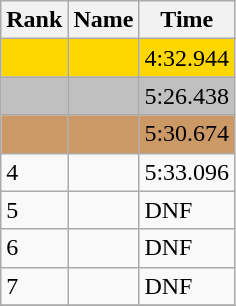<table class="wikitable">
<tr>
<th>Rank</th>
<th>Name</th>
<th>Time</th>
</tr>
<tr style="background:gold;">
<td></td>
<td></td>
<td>4:32.944</td>
</tr>
<tr style="background:silver;">
<td></td>
<td></td>
<td>5:26.438</td>
</tr>
<tr style="background:#cc9966;">
<td></td>
<td></td>
<td>5:30.674</td>
</tr>
<tr>
<td>4</td>
<td></td>
<td>5:33.096</td>
</tr>
<tr>
<td>5</td>
<td></td>
<td>DNF</td>
</tr>
<tr>
<td>6</td>
<td></td>
<td>DNF</td>
</tr>
<tr>
<td>7</td>
<td></td>
<td>DNF</td>
</tr>
<tr>
</tr>
</table>
